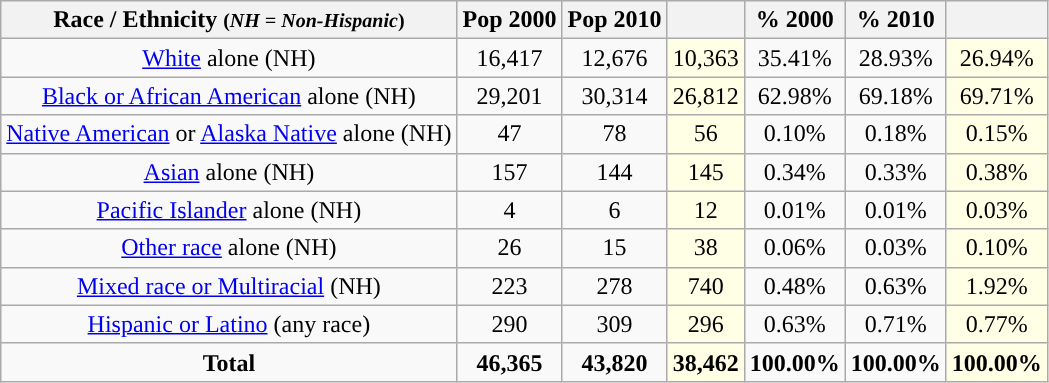<table class="wikitable" style="text-align:center;">
<tr>
<th>Race / Ethnicity <small>(<em>NH = Non-Hispanic</em>)</small></th>
<th>Pop 2000</th>
<th>Pop 2010</th>
<th></th>
<th>% 2000</th>
<th>% 2010</th>
<th></th>
</tr>
<tr>
<td><a href='#'>White</a> alone (NH)</td>
<td>16,417</td>
<td>12,676</td>
<td style='background: #ffffe6;'>10,363</td>
<td>35.41%</td>
<td>28.93%</td>
<td style='background: #ffffe6;'>26.94%</td>
</tr>
<tr>
<td><a href='#'>Black or African American</a> alone (NH)</td>
<td>29,201</td>
<td>30,314</td>
<td style='background: #ffffe6;'>26,812</td>
<td>62.98%</td>
<td>69.18%</td>
<td style='background: #ffffe6;'>69.71%</td>
</tr>
<tr>
<td><a href='#'>Native American</a> or <a href='#'>Alaska Native</a> alone (NH)</td>
<td>47</td>
<td>78</td>
<td style='background: #ffffe6;'>56</td>
<td>0.10%</td>
<td>0.18%</td>
<td style='background: #ffffe6;'>0.15%</td>
</tr>
<tr>
<td><a href='#'>Asian</a> alone (NH)</td>
<td>157</td>
<td>144</td>
<td style='background: #ffffe6;'>145</td>
<td>0.34%</td>
<td>0.33%</td>
<td style='background: #ffffe6;'>0.38%</td>
</tr>
<tr>
<td><a href='#'>Pacific Islander</a> alone (NH)</td>
<td>4</td>
<td>6</td>
<td style='background: #ffffe6;'>12</td>
<td>0.01%</td>
<td>0.01%</td>
<td style='background: #ffffe6;'>0.03%</td>
</tr>
<tr>
<td><a href='#'>Other race</a> alone (NH)</td>
<td>26</td>
<td>15</td>
<td style='background: #ffffe6;'>38</td>
<td>0.06%</td>
<td>0.03%</td>
<td style='background: #ffffe6;'>0.10%</td>
</tr>
<tr>
<td><a href='#'>Mixed race or Multiracial</a> (NH)</td>
<td>223</td>
<td>278</td>
<td style='background: #ffffe6;'>740</td>
<td>0.48%</td>
<td>0.63%</td>
<td style='background: #ffffe6;'>1.92%</td>
</tr>
<tr>
<td><a href='#'>Hispanic or Latino</a> (any race)</td>
<td>290</td>
<td>309</td>
<td style='background: #ffffe6;'>296</td>
<td>0.63%</td>
<td>0.71%</td>
<td style='background: #ffffe6;'>0.77%</td>
</tr>
<tr>
<td><strong>Total</strong></td>
<td><strong>46,365</strong></td>
<td><strong>43,820</strong></td>
<td style='background: #ffffe6;'><strong>38,462</strong></td>
<td><strong>100.00%</strong></td>
<td><strong>100.00%</strong></td>
<td style='background: #ffffe6;'><strong>100.00%</strong></td>
</tr>
</table>
